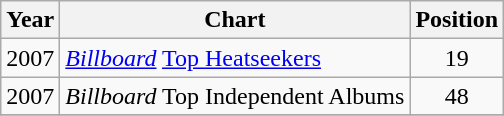<table class="wikitable">
<tr>
<th>Year</th>
<th>Chart</th>
<th>Position</th>
</tr>
<tr>
<td>2007</td>
<td><em><a href='#'>Billboard</a></em> <a href='#'>Top Heatseekers</a></td>
<td align="center">19</td>
</tr>
<tr>
<td>2007</td>
<td><em>Billboard</em> Top Independent Albums</td>
<td align="center">48</td>
</tr>
<tr>
</tr>
</table>
